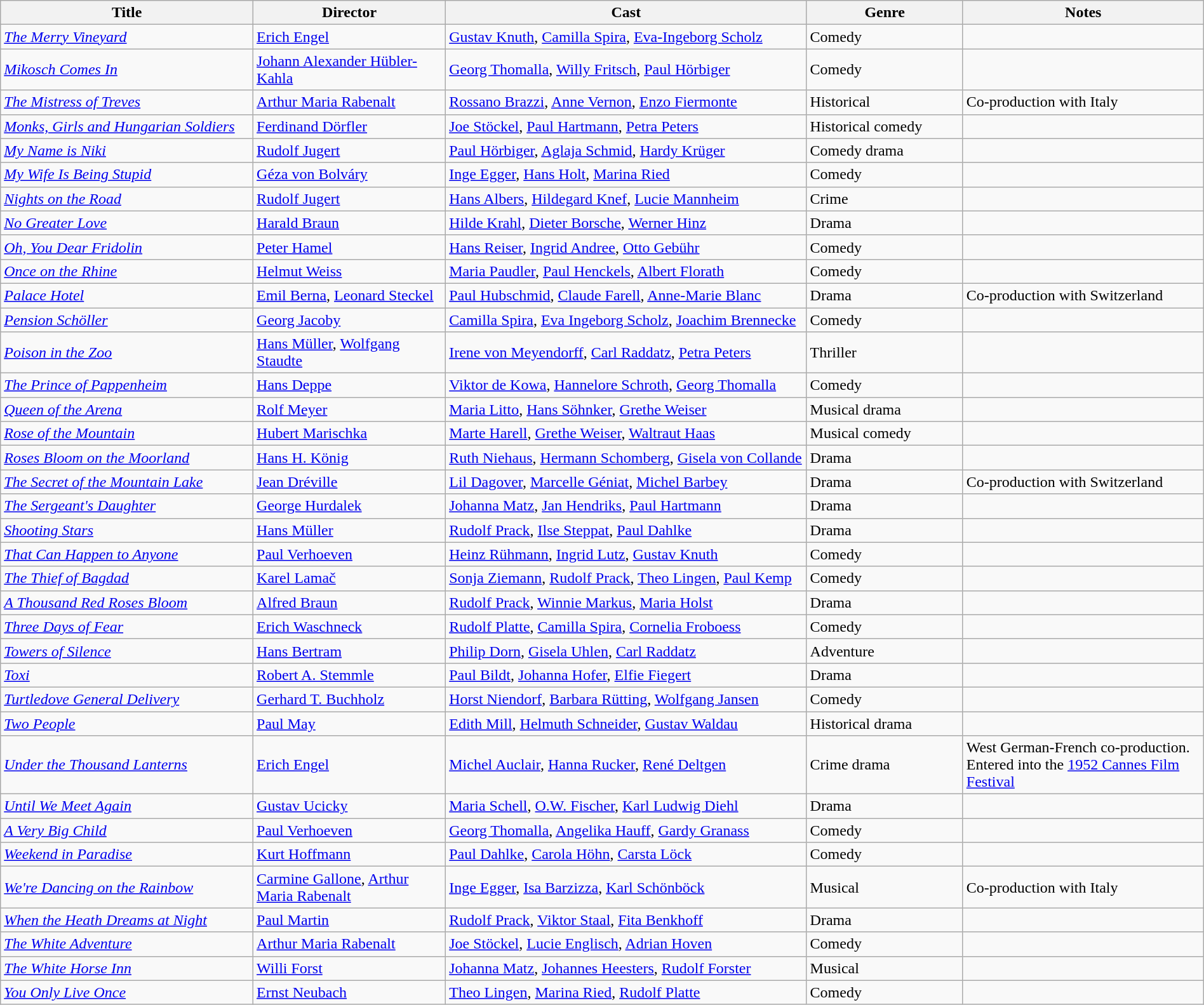<table class="wikitable" style="width:100%;">
<tr>
<th style="width:21%;">Title</th>
<th style="width:16%;">Director</th>
<th style="width:30%;">Cast</th>
<th style="width:13%;">Genre</th>
<th style="width:20%;">Notes</th>
</tr>
<tr>
<td><em><a href='#'>The Merry Vineyard</a></em></td>
<td><a href='#'>Erich Engel</a></td>
<td><a href='#'>Gustav Knuth</a>, <a href='#'>Camilla Spira</a>, <a href='#'>Eva-Ingeborg Scholz</a></td>
<td>Comedy</td>
<td></td>
</tr>
<tr>
<td><em><a href='#'>Mikosch Comes In</a></em></td>
<td><a href='#'>Johann Alexander Hübler-Kahla</a></td>
<td><a href='#'>Georg Thomalla</a>, <a href='#'>Willy Fritsch</a>, <a href='#'>Paul Hörbiger</a></td>
<td>Comedy</td>
<td></td>
</tr>
<tr>
<td><em><a href='#'>The Mistress of Treves</a></em></td>
<td><a href='#'>Arthur Maria Rabenalt</a></td>
<td><a href='#'>Rossano Brazzi</a>, <a href='#'>Anne Vernon</a>, <a href='#'>Enzo Fiermonte</a></td>
<td>Historical</td>
<td>Co-production with Italy</td>
</tr>
<tr>
<td><em><a href='#'>Monks, Girls and Hungarian Soldiers</a></em></td>
<td><a href='#'>Ferdinand Dörfler</a></td>
<td><a href='#'>Joe Stöckel</a>, <a href='#'>Paul Hartmann</a>, <a href='#'>Petra Peters</a></td>
<td>Historical comedy</td>
<td></td>
</tr>
<tr>
<td><em><a href='#'>My Name is Niki</a></em></td>
<td><a href='#'>Rudolf Jugert</a></td>
<td><a href='#'>Paul Hörbiger</a>, <a href='#'>Aglaja Schmid</a>, <a href='#'>Hardy Krüger</a></td>
<td>Comedy drama</td>
<td></td>
</tr>
<tr>
<td><em><a href='#'>My Wife Is Being Stupid</a></em></td>
<td><a href='#'>Géza von Bolváry</a></td>
<td><a href='#'>Inge Egger</a>, <a href='#'>Hans Holt</a>, <a href='#'>Marina Ried</a></td>
<td>Comedy</td>
<td></td>
</tr>
<tr>
<td><em><a href='#'>Nights on the Road</a></em></td>
<td><a href='#'>Rudolf Jugert</a></td>
<td><a href='#'>Hans Albers</a>, <a href='#'>Hildegard Knef</a>, <a href='#'>Lucie Mannheim</a></td>
<td>Crime</td>
<td></td>
</tr>
<tr>
<td><em><a href='#'>No Greater Love</a></em></td>
<td><a href='#'>Harald Braun</a></td>
<td><a href='#'>Hilde Krahl</a>, <a href='#'>Dieter Borsche</a>, <a href='#'>Werner Hinz</a></td>
<td>Drama</td>
<td></td>
</tr>
<tr>
<td><em><a href='#'>Oh, You Dear Fridolin</a></em></td>
<td><a href='#'>Peter Hamel</a></td>
<td><a href='#'>Hans Reiser</a>, <a href='#'>Ingrid Andree</a>, <a href='#'>Otto Gebühr</a></td>
<td>Comedy</td>
<td></td>
</tr>
<tr>
<td><em><a href='#'>Once on the Rhine</a></em></td>
<td><a href='#'>Helmut Weiss</a></td>
<td><a href='#'>Maria Paudler</a>, <a href='#'>Paul Henckels</a>, <a href='#'>Albert Florath</a></td>
<td>Comedy</td>
<td></td>
</tr>
<tr>
<td><em><a href='#'>Palace Hotel</a></em></td>
<td><a href='#'>Emil Berna</a>, <a href='#'>Leonard Steckel</a></td>
<td><a href='#'>Paul Hubschmid</a>, <a href='#'>Claude Farell</a>, <a href='#'>Anne-Marie Blanc</a></td>
<td>Drama</td>
<td>Co-production with Switzerland</td>
</tr>
<tr>
<td><em><a href='#'>Pension Schöller</a></em></td>
<td><a href='#'>Georg Jacoby</a></td>
<td><a href='#'>Camilla Spira</a>, <a href='#'>Eva Ingeborg Scholz</a>, <a href='#'>Joachim Brennecke</a></td>
<td>Comedy</td>
<td></td>
</tr>
<tr>
<td><em><a href='#'>Poison in the Zoo</a></em></td>
<td><a href='#'>Hans Müller</a>, <a href='#'>Wolfgang Staudte</a></td>
<td><a href='#'>Irene von Meyendorff</a>, <a href='#'>Carl Raddatz</a>, <a href='#'>Petra Peters</a></td>
<td>Thriller</td>
<td></td>
</tr>
<tr>
<td><em><a href='#'>The Prince of Pappenheim</a></em></td>
<td><a href='#'>Hans Deppe</a></td>
<td><a href='#'>Viktor de Kowa</a>, <a href='#'>Hannelore Schroth</a>, <a href='#'>Georg Thomalla</a></td>
<td>Comedy</td>
<td></td>
</tr>
<tr>
<td><em><a href='#'>Queen of the Arena</a></em></td>
<td><a href='#'>Rolf Meyer</a></td>
<td><a href='#'>Maria Litto</a>, <a href='#'>Hans Söhnker</a>, <a href='#'>Grethe Weiser</a></td>
<td>Musical drama</td>
<td></td>
</tr>
<tr>
<td><em><a href='#'>Rose of the Mountain</a></em></td>
<td><a href='#'>Hubert Marischka</a></td>
<td><a href='#'>Marte Harell</a>, <a href='#'>Grethe Weiser</a>, <a href='#'>Waltraut Haas</a></td>
<td>Musical comedy</td>
<td></td>
</tr>
<tr>
<td><em><a href='#'>Roses Bloom on the Moorland</a></em></td>
<td><a href='#'>Hans H. König</a></td>
<td><a href='#'>Ruth Niehaus</a>, <a href='#'>Hermann Schomberg</a>, <a href='#'>Gisela von Collande</a></td>
<td>Drama</td>
<td></td>
</tr>
<tr>
<td><em><a href='#'>The Secret of the Mountain Lake</a></em></td>
<td><a href='#'>Jean Dréville</a></td>
<td><a href='#'>Lil Dagover</a>, <a href='#'>Marcelle Géniat</a>, <a href='#'>Michel Barbey</a></td>
<td>Drama</td>
<td>Co-production with Switzerland</td>
</tr>
<tr>
<td><em><a href='#'>The Sergeant's Daughter</a></em></td>
<td><a href='#'>George Hurdalek</a></td>
<td><a href='#'>Johanna Matz</a>, <a href='#'>Jan Hendriks</a>, <a href='#'>Paul Hartmann</a></td>
<td>Drama</td>
<td></td>
</tr>
<tr>
<td><em><a href='#'>Shooting Stars</a></em></td>
<td><a href='#'>Hans Müller</a></td>
<td><a href='#'>Rudolf Prack</a>, <a href='#'>Ilse Steppat</a>, <a href='#'>Paul Dahlke</a></td>
<td>Drama</td>
<td></td>
</tr>
<tr>
<td><em><a href='#'>That Can Happen to Anyone</a></em></td>
<td><a href='#'>Paul Verhoeven</a></td>
<td><a href='#'>Heinz Rühmann</a>, <a href='#'>Ingrid Lutz</a>, <a href='#'>Gustav Knuth</a></td>
<td>Comedy</td>
<td></td>
</tr>
<tr>
<td><em><a href='#'>The Thief of Bagdad</a></em></td>
<td><a href='#'>Karel Lamač</a></td>
<td><a href='#'>Sonja Ziemann</a>, <a href='#'>Rudolf Prack</a>, <a href='#'>Theo Lingen</a>, <a href='#'>Paul Kemp</a></td>
<td>Comedy</td>
<td></td>
</tr>
<tr>
<td><em><a href='#'>A Thousand Red Roses Bloom</a></em></td>
<td><a href='#'>Alfred Braun</a></td>
<td><a href='#'>Rudolf Prack</a>, <a href='#'>Winnie Markus</a>, <a href='#'>Maria Holst</a></td>
<td>Drama</td>
<td></td>
</tr>
<tr>
<td><em><a href='#'>Three Days of Fear</a></em></td>
<td><a href='#'>Erich Waschneck</a></td>
<td><a href='#'>Rudolf Platte</a>, <a href='#'>Camilla Spira</a>, <a href='#'>Cornelia Froboess</a></td>
<td>Comedy</td>
<td></td>
</tr>
<tr>
<td><em><a href='#'>Towers of Silence</a></em></td>
<td><a href='#'>Hans Bertram</a></td>
<td><a href='#'>Philip Dorn</a>, <a href='#'>Gisela Uhlen</a>, <a href='#'>Carl Raddatz</a></td>
<td>Adventure</td>
<td></td>
</tr>
<tr>
<td><em><a href='#'>Toxi</a></em></td>
<td><a href='#'>Robert A. Stemmle</a></td>
<td><a href='#'>Paul Bildt</a>, <a href='#'>Johanna Hofer</a>, <a href='#'>Elfie Fiegert</a></td>
<td>Drama</td>
<td></td>
</tr>
<tr>
<td><em><a href='#'>Turtledove General Delivery</a></em></td>
<td><a href='#'>Gerhard T. Buchholz</a></td>
<td><a href='#'>Horst Niendorf</a>, <a href='#'>Barbara Rütting</a>, <a href='#'>Wolfgang Jansen</a></td>
<td>Comedy</td>
<td></td>
</tr>
<tr>
<td><em><a href='#'>Two People</a></em></td>
<td><a href='#'>Paul May</a></td>
<td><a href='#'>Edith Mill</a>, <a href='#'>Helmuth Schneider</a>, <a href='#'>Gustav Waldau</a></td>
<td>Historical drama</td>
<td></td>
</tr>
<tr>
<td><em><a href='#'>Under the Thousand Lanterns</a></em></td>
<td><a href='#'>Erich Engel</a></td>
<td><a href='#'>Michel Auclair</a>, <a href='#'>Hanna Rucker</a>, <a href='#'>René Deltgen</a></td>
<td>Crime drama</td>
<td>West German-French co-production. <br> Entered into the <a href='#'>1952 Cannes Film Festival</a></td>
</tr>
<tr>
<td><em><a href='#'>Until We Meet Again</a></em></td>
<td><a href='#'>Gustav Ucicky</a></td>
<td><a href='#'>Maria Schell</a>, <a href='#'>O.W. Fischer</a>, <a href='#'>Karl Ludwig Diehl</a></td>
<td>Drama</td>
<td></td>
</tr>
<tr>
<td><em><a href='#'>A Very Big Child</a></em></td>
<td><a href='#'>Paul Verhoeven</a></td>
<td><a href='#'>Georg Thomalla</a>, <a href='#'>Angelika Hauff</a>, <a href='#'>Gardy Granass</a></td>
<td>Comedy</td>
<td></td>
</tr>
<tr>
<td><em><a href='#'>Weekend in Paradise</a></em></td>
<td><a href='#'>Kurt Hoffmann</a></td>
<td><a href='#'>Paul Dahlke</a>, <a href='#'>Carola Höhn</a>, <a href='#'>Carsta Löck</a></td>
<td>Comedy</td>
<td></td>
</tr>
<tr>
<td><em><a href='#'>We're Dancing on the Rainbow</a></em></td>
<td><a href='#'>Carmine Gallone</a>, <a href='#'>Arthur Maria Rabenalt</a></td>
<td><a href='#'>Inge Egger</a>, <a href='#'>Isa Barzizza</a>, <a href='#'>Karl Schönböck</a></td>
<td>Musical</td>
<td>Co-production with Italy</td>
</tr>
<tr>
<td><em><a href='#'>When the Heath Dreams at Night</a></em></td>
<td><a href='#'>Paul Martin</a></td>
<td><a href='#'>Rudolf Prack</a>, <a href='#'>Viktor Staal</a>, <a href='#'>Fita Benkhoff</a></td>
<td>Drama</td>
<td></td>
</tr>
<tr>
<td><em><a href='#'>The White Adventure</a></em></td>
<td><a href='#'>Arthur Maria Rabenalt</a></td>
<td><a href='#'>Joe Stöckel</a>, <a href='#'>Lucie Englisch</a>, <a href='#'>Adrian Hoven</a></td>
<td>Comedy</td>
<td></td>
</tr>
<tr>
<td><em><a href='#'>The White Horse Inn</a></em></td>
<td><a href='#'>Willi Forst</a></td>
<td><a href='#'>Johanna Matz</a>, <a href='#'>Johannes Heesters</a>, <a href='#'>Rudolf Forster</a></td>
<td>Musical</td>
<td></td>
</tr>
<tr>
<td><em><a href='#'>You Only Live Once</a></em></td>
<td><a href='#'>Ernst Neubach</a></td>
<td><a href='#'>Theo Lingen</a>, <a href='#'>Marina Ried</a>, <a href='#'>Rudolf Platte</a></td>
<td>Comedy</td>
<td></td>
</tr>
</table>
